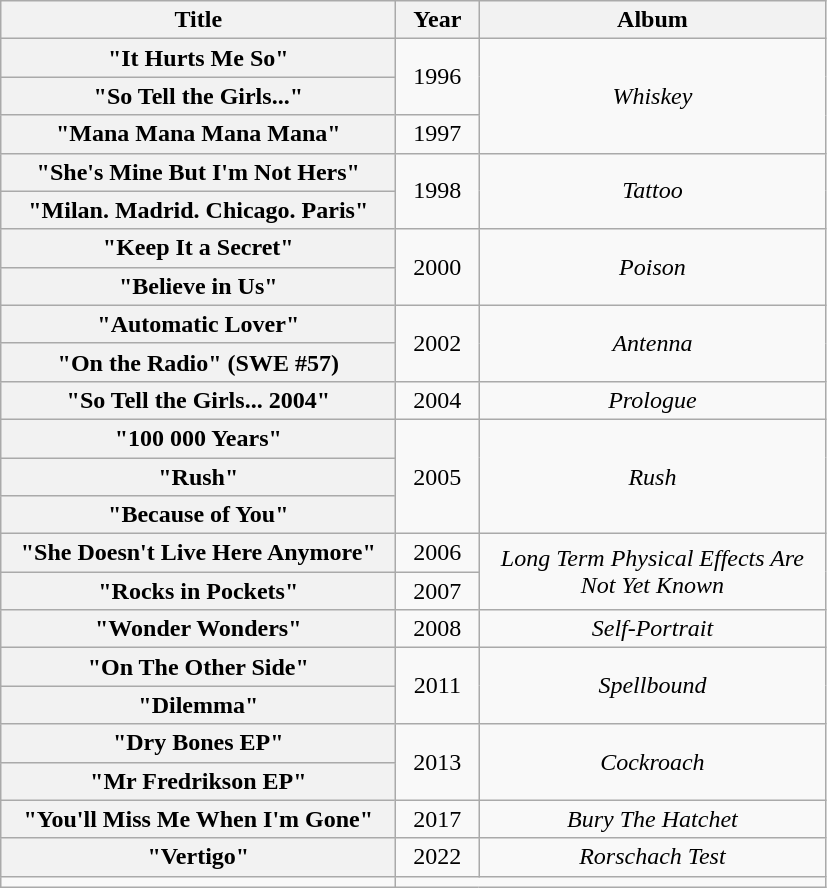<table class="wikitable plainrowheaders" style="text-align:center;">
<tr>
<th scope="col" style="width:16em;">Title</th>
<th scope="col" style="width:3em;">Year</th>
<th scope="col" style="width:14em;">Album</th>
</tr>
<tr>
<th scope="row">"It Hurts Me So"</th>
<td rowspan="2">1996</td>
<td rowspan="3"><em>Whiskey</em></td>
</tr>
<tr>
<th scope="row">"So Tell the Girls..."</th>
</tr>
<tr>
<th scope="row">"Mana Mana Mana Mana"</th>
<td>1997</td>
</tr>
<tr>
<th scope="row">"She's Mine But I'm Not Hers"</th>
<td rowspan="2">1998</td>
<td rowspan="2"><em>Tattoo</em></td>
</tr>
<tr>
<th scope="row">"Milan. Madrid. Chicago. Paris"</th>
</tr>
<tr>
<th scope="row">"Keep It a Secret"</th>
<td rowspan="2">2000</td>
<td rowspan="2"><em>Poison</em></td>
</tr>
<tr>
<th scope="row">"Believe in Us"</th>
</tr>
<tr>
<th scope="row">"Automatic Lover"</th>
<td rowspan="2">2002</td>
<td rowspan="2"><em>Antenna</em></td>
</tr>
<tr>
<th scope="row">"On the Radio" (SWE #57)</th>
</tr>
<tr>
<th scope="row">"So Tell the Girls... 2004"</th>
<td>2004</td>
<td><em>Prologue</em></td>
</tr>
<tr>
<th scope="row">"100 000 Years"</th>
<td rowspan="3">2005</td>
<td rowspan="3"><em>Rush</em></td>
</tr>
<tr>
<th scope="row">"Rush"</th>
</tr>
<tr>
<th scope="row">"Because of You"</th>
</tr>
<tr>
<th scope="row">"She Doesn't Live Here Anymore"</th>
<td>2006</td>
<td rowspan="2"><em>Long Term Physical Effects Are Not Yet Known</em></td>
</tr>
<tr>
<th scope="row">"Rocks in Pockets"</th>
<td>2007</td>
</tr>
<tr>
<th scope="row">"Wonder Wonders"</th>
<td>2008</td>
<td><em>Self-Portrait</em></td>
</tr>
<tr>
<th scope="row">"On The Other Side"</th>
<td rowspan="2">2011</td>
<td rowspan="2"><em>Spellbound</em></td>
</tr>
<tr>
<th scope="row">"Dilemma"</th>
</tr>
<tr>
<th scope="row">"Dry Bones EP"</th>
<td rowspan="2">2013</td>
<td rowspan="2"><em>Cockroach</em></td>
</tr>
<tr>
<th scope="row">"Mr Fredrikson EP"</th>
</tr>
<tr>
<th scope="row">"You'll Miss Me When I'm Gone"</th>
<td>2017</td>
<td><em>Bury The Hatchet</em></td>
</tr>
<tr>
<th scope="row">"Vertigo"</th>
<td>2022</td>
<td><em>Rorschach Test</em></td>
</tr>
<tr>
<td></td>
</tr>
</table>
